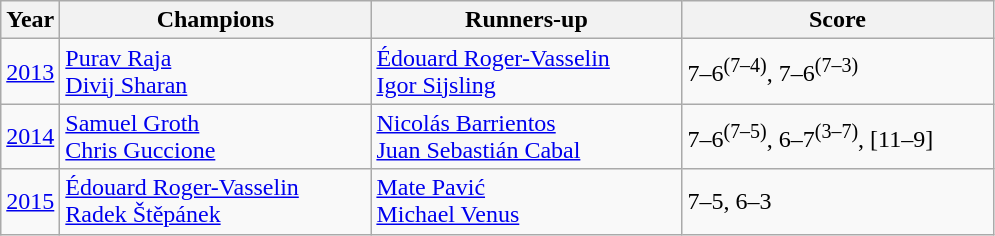<table class="wikitable">
<tr>
<th>Year</th>
<th width="200">Champions</th>
<th width="200">Runners-up</th>
<th width="200">Score</th>
</tr>
<tr>
<td><a href='#'>2013</a></td>
<td> <a href='#'>Purav Raja</a>  <br>  <a href='#'>Divij Sharan</a></td>
<td> <a href='#'>Édouard Roger-Vasselin</a>  <br>  <a href='#'>Igor Sijsling</a></td>
<td>7–6<sup>(7–4)</sup>, 7–6<sup>(7–3)</sup></td>
</tr>
<tr>
<td><a href='#'>2014</a></td>
<td> <a href='#'>Samuel Groth</a>  <br>  <a href='#'>Chris Guccione</a></td>
<td> <a href='#'>Nicolás Barrientos</a>  <br>  <a href='#'>Juan Sebastián Cabal</a></td>
<td>7–6<sup>(7–5)</sup>, 6–7<sup>(3–7)</sup>, [11–9]</td>
</tr>
<tr>
<td><a href='#'>2015</a></td>
<td> <a href='#'>Édouard Roger-Vasselin</a>  <br>  <a href='#'>Radek Štěpánek</a></td>
<td> <a href='#'>Mate Pavić</a>  <br>  <a href='#'>Michael Venus</a></td>
<td>7–5, 6–3</td>
</tr>
</table>
